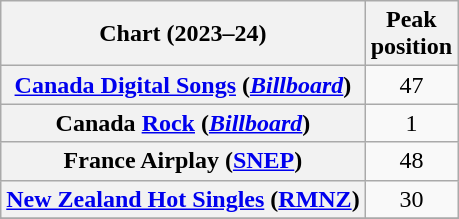<table class="wikitable sortable plainrowheaders" style="text-align:center">
<tr>
<th scope="col">Chart (2023–24)</th>
<th scope="col">Peak<br>position</th>
</tr>
<tr>
<th scope="row"><a href='#'>Canada Digital Songs</a> (<em><a href='#'>Billboard</a></em>)</th>
<td>47</td>
</tr>
<tr>
<th scope="row">Canada <a href='#'>Rock</a> (<em><a href='#'>Billboard</a></em>)</th>
<td>1</td>
</tr>
<tr>
<th scope="row">France Airplay (<a href='#'>SNEP</a>)</th>
<td>48</td>
</tr>
<tr>
<th scope="row"><a href='#'>New Zealand Hot Singles</a> (<a href='#'>RMNZ</a>)</th>
<td>30</td>
</tr>
<tr>
</tr>
<tr>
</tr>
</table>
